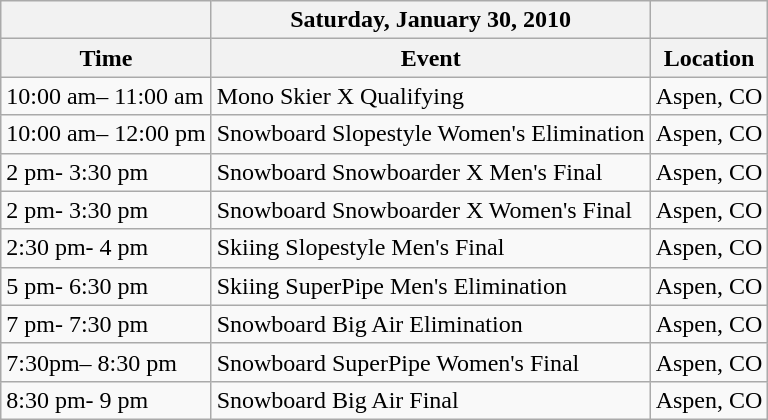<table class="wikitable">
<tr>
<th></th>
<th>Saturday, January 30, 2010</th>
<th></th>
</tr>
<tr>
<th>Time</th>
<th>Event</th>
<th>Location</th>
</tr>
<tr>
<td>10:00 am– 11:00 am</td>
<td>Mono Skier X Qualifying</td>
<td>Aspen, CO</td>
</tr>
<tr>
<td>10:00 am– 12:00 pm</td>
<td>Snowboard Slopestyle Women's Elimination</td>
<td>Aspen, CO</td>
</tr>
<tr>
<td>2 pm- 3:30 pm</td>
<td>Snowboard Snowboarder X Men's Final</td>
<td>Aspen, CO</td>
</tr>
<tr>
<td>2 pm- 3:30 pm</td>
<td>Snowboard Snowboarder X Women's Final</td>
<td>Aspen, CO</td>
</tr>
<tr>
<td>2:30 pm- 4 pm</td>
<td>Skiing Slopestyle Men's Final</td>
<td>Aspen, CO</td>
</tr>
<tr>
<td>5 pm- 6:30 pm</td>
<td>Skiing SuperPipe Men's Elimination</td>
<td>Aspen, CO</td>
</tr>
<tr>
<td>7 pm- 7:30 pm</td>
<td>Snowboard Big Air Elimination</td>
<td>Aspen, CO</td>
</tr>
<tr>
<td>7:30pm– 8:30 pm</td>
<td>Snowboard SuperPipe Women's Final</td>
<td>Aspen, CO</td>
</tr>
<tr>
<td>8:30 pm- 9 pm</td>
<td>Snowboard Big Air Final</td>
<td>Aspen, CO</td>
</tr>
</table>
